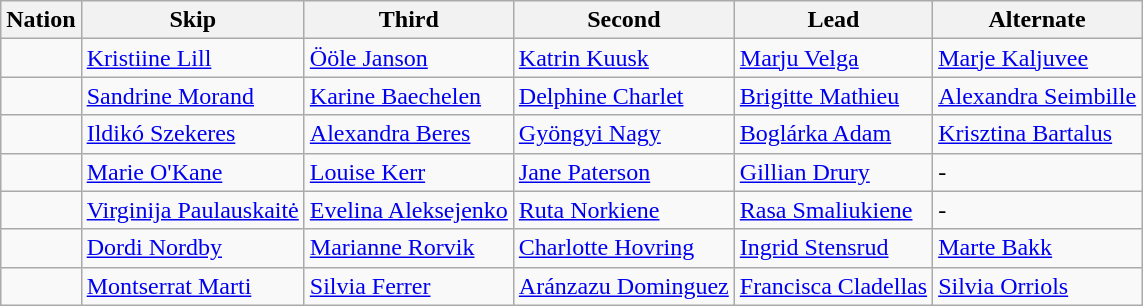<table class="wikitable">
<tr>
<th>Nation</th>
<th>Skip</th>
<th>Third</th>
<th>Second</th>
<th>Lead</th>
<th>Alternate</th>
</tr>
<tr>
<td></td>
<td><a href='#'>Kristiine Lill</a></td>
<td><a href='#'>Ööle Janson</a></td>
<td><a href='#'>Katrin Kuusk</a></td>
<td><a href='#'>Marju Velga</a></td>
<td><a href='#'>Marje Kaljuvee</a></td>
</tr>
<tr>
<td></td>
<td><a href='#'>Sandrine Morand</a></td>
<td><a href='#'>Karine Baechelen</a></td>
<td><a href='#'>Delphine Charlet</a></td>
<td><a href='#'>Brigitte Mathieu</a></td>
<td><a href='#'>Alexandra Seimbille</a></td>
</tr>
<tr>
<td></td>
<td><a href='#'>Ildikó Szekeres</a></td>
<td><a href='#'>Alexandra Beres</a></td>
<td><a href='#'>Gyöngyi Nagy</a></td>
<td><a href='#'>Boglárka Adam</a></td>
<td><a href='#'>Krisztina Bartalus</a></td>
</tr>
<tr>
<td></td>
<td><a href='#'>Marie O'Kane</a></td>
<td><a href='#'>Louise Kerr</a></td>
<td><a href='#'>Jane Paterson</a></td>
<td><a href='#'>Gillian Drury</a></td>
<td>-</td>
</tr>
<tr>
<td></td>
<td><a href='#'>Virginija Paulauskaitė</a></td>
<td><a href='#'>Evelina Aleksejenko</a></td>
<td><a href='#'>Ruta Norkiene</a></td>
<td><a href='#'>Rasa Smaliukiene</a></td>
<td>-</td>
</tr>
<tr>
<td></td>
<td><a href='#'>Dordi Nordby</a></td>
<td><a href='#'>Marianne Rorvik</a></td>
<td><a href='#'>Charlotte Hovring</a></td>
<td><a href='#'>Ingrid Stensrud</a></td>
<td><a href='#'>Marte Bakk</a></td>
</tr>
<tr>
<td></td>
<td><a href='#'>Montserrat Marti</a></td>
<td><a href='#'>Silvia Ferrer</a></td>
<td><a href='#'>Aránzazu Dominguez</a></td>
<td><a href='#'>Francisca Cladellas</a></td>
<td><a href='#'>Silvia Orriols</a></td>
</tr>
</table>
